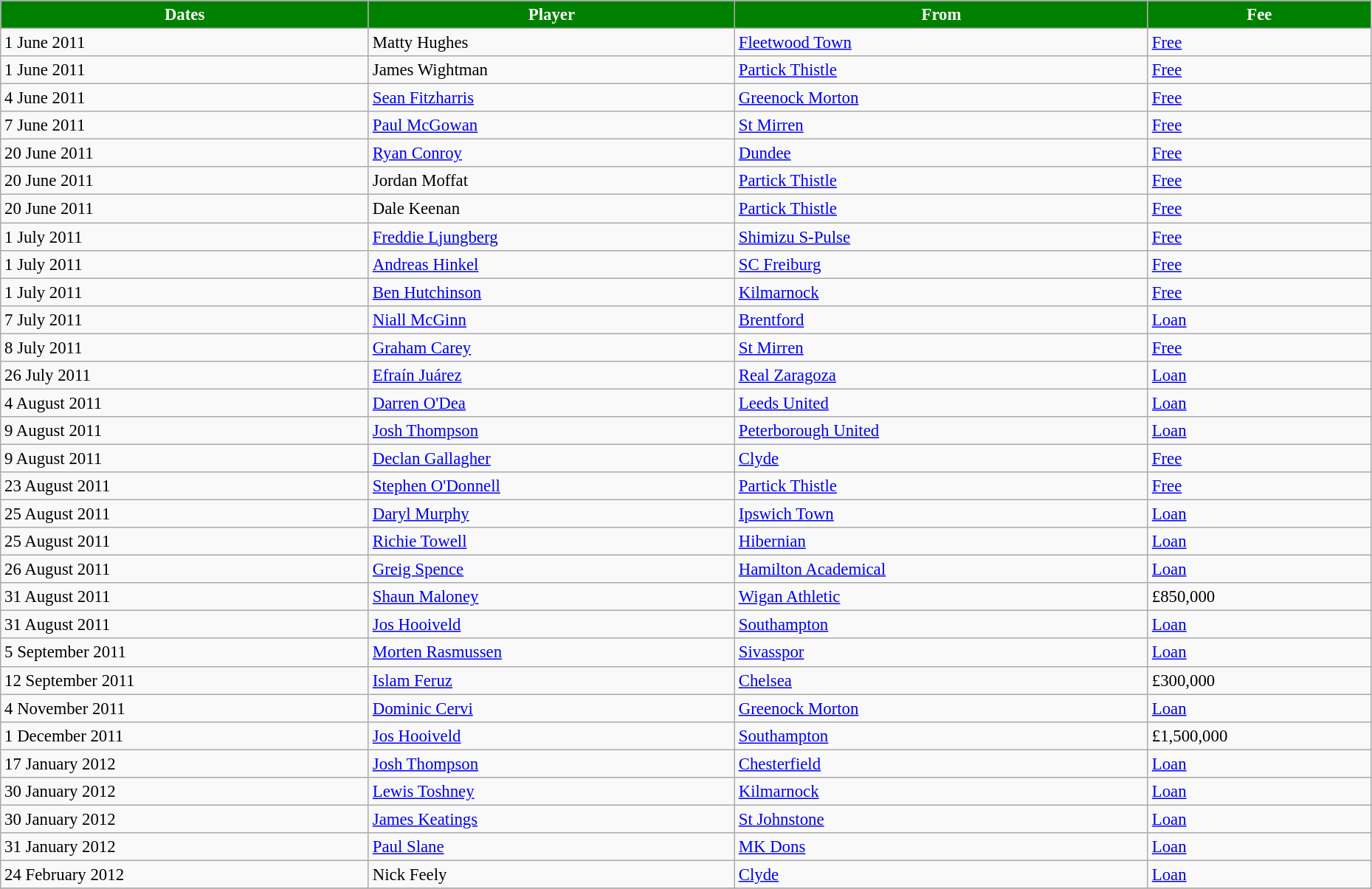<table class="wikitable" style="text-align:center; font-size:95%;width:98%; text-align:left">
<tr>
<th style="background:#008000; color:#ffffff;" scope="col">Dates</th>
<th style="background:#008000; color:#ffffff;" scope="col">Player</th>
<th style="background:#008000; color:#ffffff;" scope="col">From</th>
<th style="background:#008000; color:#ffffff;" scope="col">Fee</th>
</tr>
<tr>
<td>1 June 2011</td>
<td> Matty Hughes</td>
<td> <a href='#'>Fleetwood Town</a></td>
<td><a href='#'>Free</a></td>
</tr>
<tr>
<td>1 June 2011</td>
<td> James Wightman</td>
<td> <a href='#'>Partick Thistle</a></td>
<td><a href='#'>Free</a></td>
</tr>
<tr>
<td>4 June 2011</td>
<td> <a href='#'>Sean Fitzharris</a></td>
<td> <a href='#'>Greenock Morton</a></td>
<td><a href='#'>Free</a></td>
</tr>
<tr>
<td>7 June 2011</td>
<td> <a href='#'>Paul McGowan</a></td>
<td> <a href='#'>St Mirren</a></td>
<td><a href='#'>Free</a></td>
</tr>
<tr>
<td>20 June 2011</td>
<td> <a href='#'>Ryan Conroy</a></td>
<td> <a href='#'>Dundee</a></td>
<td><a href='#'>Free</a></td>
</tr>
<tr>
<td>20 June 2011</td>
<td> Jordan Moffat</td>
<td> <a href='#'>Partick Thistle</a></td>
<td><a href='#'>Free</a></td>
</tr>
<tr>
<td>20 June 2011</td>
<td> Dale Keenan</td>
<td> <a href='#'>Partick Thistle</a></td>
<td><a href='#'>Free</a></td>
</tr>
<tr>
<td>1 July 2011</td>
<td> <a href='#'>Freddie Ljungberg</a></td>
<td> <a href='#'>Shimizu S-Pulse</a></td>
<td><a href='#'>Free</a></td>
</tr>
<tr>
<td>1 July 2011</td>
<td> <a href='#'>Andreas Hinkel</a></td>
<td> <a href='#'>SC Freiburg</a></td>
<td><a href='#'>Free</a></td>
</tr>
<tr>
<td>1 July 2011</td>
<td> <a href='#'>Ben Hutchinson</a></td>
<td> <a href='#'>Kilmarnock</a></td>
<td><a href='#'>Free</a></td>
</tr>
<tr>
<td>7 July 2011</td>
<td> <a href='#'>Niall McGinn</a></td>
<td> <a href='#'>Brentford</a></td>
<td><a href='#'>Loan</a></td>
</tr>
<tr>
<td>8 July 2011</td>
<td> <a href='#'>Graham Carey</a></td>
<td> <a href='#'>St Mirren</a></td>
<td><a href='#'>Free</a></td>
</tr>
<tr>
<td>26 July 2011</td>
<td> <a href='#'>Efraín Juárez</a></td>
<td> <a href='#'>Real Zaragoza</a></td>
<td><a href='#'>Loan</a></td>
</tr>
<tr>
<td>4 August 2011</td>
<td> <a href='#'>Darren O'Dea</a></td>
<td> <a href='#'>Leeds United</a></td>
<td><a href='#'>Loan</a></td>
</tr>
<tr>
<td>9 August 2011</td>
<td> <a href='#'>Josh Thompson</a></td>
<td> <a href='#'>Peterborough United</a></td>
<td><a href='#'>Loan</a></td>
</tr>
<tr>
<td>9 August 2011</td>
<td> <a href='#'>Declan Gallagher</a></td>
<td> <a href='#'>Clyde</a></td>
<td><a href='#'>Free</a></td>
</tr>
<tr>
<td>23 August 2011</td>
<td> <a href='#'>Stephen O'Donnell</a></td>
<td> <a href='#'>Partick Thistle</a></td>
<td><a href='#'>Free</a></td>
</tr>
<tr>
<td>25 August 2011</td>
<td> <a href='#'>Daryl Murphy</a></td>
<td> <a href='#'>Ipswich Town</a></td>
<td><a href='#'>Loan</a></td>
</tr>
<tr>
<td>25 August 2011</td>
<td> <a href='#'>Richie Towell</a></td>
<td> <a href='#'>Hibernian</a></td>
<td><a href='#'>Loan</a></td>
</tr>
<tr>
<td>26 August 2011</td>
<td> <a href='#'>Greig Spence</a></td>
<td> <a href='#'>Hamilton Academical</a></td>
<td><a href='#'>Loan</a></td>
</tr>
<tr>
<td>31 August 2011</td>
<td> <a href='#'>Shaun Maloney</a></td>
<td> <a href='#'>Wigan Athletic</a></td>
<td>£850,000</td>
</tr>
<tr>
<td>31 August 2011</td>
<td> <a href='#'>Jos Hooiveld</a></td>
<td> <a href='#'>Southampton</a></td>
<td><a href='#'>Loan</a></td>
</tr>
<tr>
<td>5 September 2011</td>
<td> <a href='#'>Morten Rasmussen</a></td>
<td> <a href='#'>Sivasspor</a></td>
<td><a href='#'>Loan</a></td>
</tr>
<tr>
<td>12 September 2011</td>
<td> <a href='#'>Islam Feruz</a></td>
<td> <a href='#'>Chelsea</a></td>
<td>£300,000</td>
</tr>
<tr>
<td>4 November 2011</td>
<td> <a href='#'>Dominic Cervi</a></td>
<td> <a href='#'>Greenock Morton</a></td>
<td><a href='#'>Loan</a></td>
</tr>
<tr>
<td>1 December 2011</td>
<td> <a href='#'>Jos Hooiveld</a></td>
<td> <a href='#'>Southampton</a></td>
<td>£1,500,000</td>
</tr>
<tr>
<td>17 January 2012</td>
<td> <a href='#'>Josh Thompson</a></td>
<td> <a href='#'>Chesterfield</a></td>
<td><a href='#'>Loan</a></td>
</tr>
<tr>
<td>30 January 2012</td>
<td> <a href='#'>Lewis Toshney</a></td>
<td> <a href='#'>Kilmarnock</a></td>
<td><a href='#'>Loan</a></td>
</tr>
<tr>
<td>30 January 2012</td>
<td> <a href='#'>James Keatings</a></td>
<td> <a href='#'>St Johnstone</a></td>
<td><a href='#'>Loan</a></td>
</tr>
<tr>
<td>31 January 2012</td>
<td> <a href='#'>Paul Slane</a></td>
<td> <a href='#'>MK Dons</a></td>
<td><a href='#'>Loan</a></td>
</tr>
<tr>
<td>24 February 2012</td>
<td> Nick Feely</td>
<td> <a href='#'>Clyde</a></td>
<td><a href='#'>Loan</a></td>
</tr>
<tr>
</tr>
</table>
